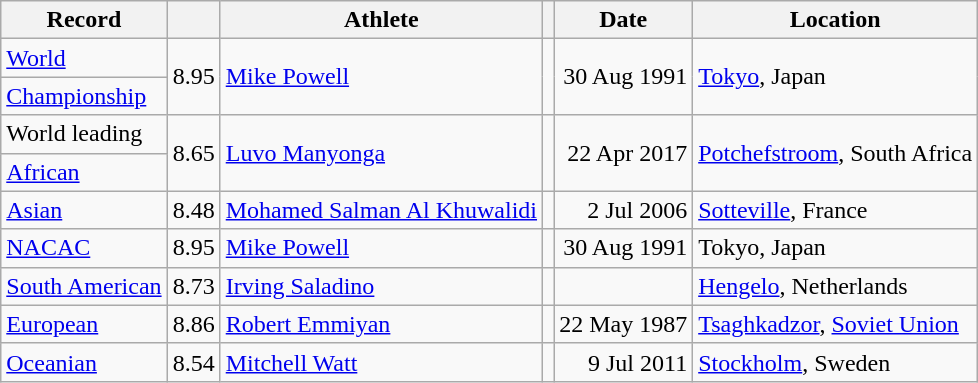<table class="wikitable">
<tr>
<th>Record</th>
<th></th>
<th>Athlete</th>
<th></th>
<th>Date</th>
<th>Location</th>
</tr>
<tr>
<td><a href='#'>World</a></td>
<td rowspan=2>8.95</td>
<td rowspan=2><a href='#'>Mike Powell</a></td>
<td rowspan=2></td>
<td rowspan=2 align=right>30 Aug 1991</td>
<td rowspan=2><a href='#'>Tokyo</a>, Japan</td>
</tr>
<tr>
<td><a href='#'>Championship</a></td>
</tr>
<tr>
<td>World leading</td>
<td rowspan=2>8.65</td>
<td rowspan=2><a href='#'>Luvo Manyonga</a></td>
<td rowspan=2></td>
<td rowspan=2 align=right>22 Apr 2017</td>
<td rowspan=2><a href='#'>Potchefstroom</a>, South Africa</td>
</tr>
<tr>
<td><a href='#'>African</a></td>
</tr>
<tr>
<td><a href='#'>Asian</a></td>
<td>8.48</td>
<td><a href='#'>Mohamed Salman Al Khuwalidi</a></td>
<td></td>
<td align=right>2 Jul 2006</td>
<td><a href='#'>Sotteville</a>, France</td>
</tr>
<tr>
<td><a href='#'>NACAC</a></td>
<td>8.95</td>
<td><a href='#'>Mike Powell</a></td>
<td></td>
<td align=right>30 Aug 1991</td>
<td>Tokyo, Japan</td>
</tr>
<tr>
<td><a href='#'>South American</a></td>
<td>8.73</td>
<td><a href='#'>Irving Saladino</a></td>
<td></td>
<td align=right></td>
<td><a href='#'>Hengelo</a>, Netherlands</td>
</tr>
<tr>
<td><a href='#'>European</a></td>
<td>8.86</td>
<td><a href='#'>Robert Emmiyan</a></td>
<td></td>
<td align=right>22 May 1987</td>
<td><a href='#'>Tsaghkadzor</a>, <a href='#'>Soviet Union</a></td>
</tr>
<tr>
<td><a href='#'>Oceanian</a></td>
<td>8.54</td>
<td><a href='#'>Mitchell Watt</a></td>
<td></td>
<td align=right>9 Jul 2011</td>
<td><a href='#'>Stockholm</a>, Sweden</td>
</tr>
</table>
